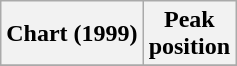<table class="wikitable plainrowheaders" style="text-align:center">
<tr>
<th scope="col">Chart (1999)</th>
<th scope="col">Peak<br>position</th>
</tr>
<tr>
</tr>
</table>
